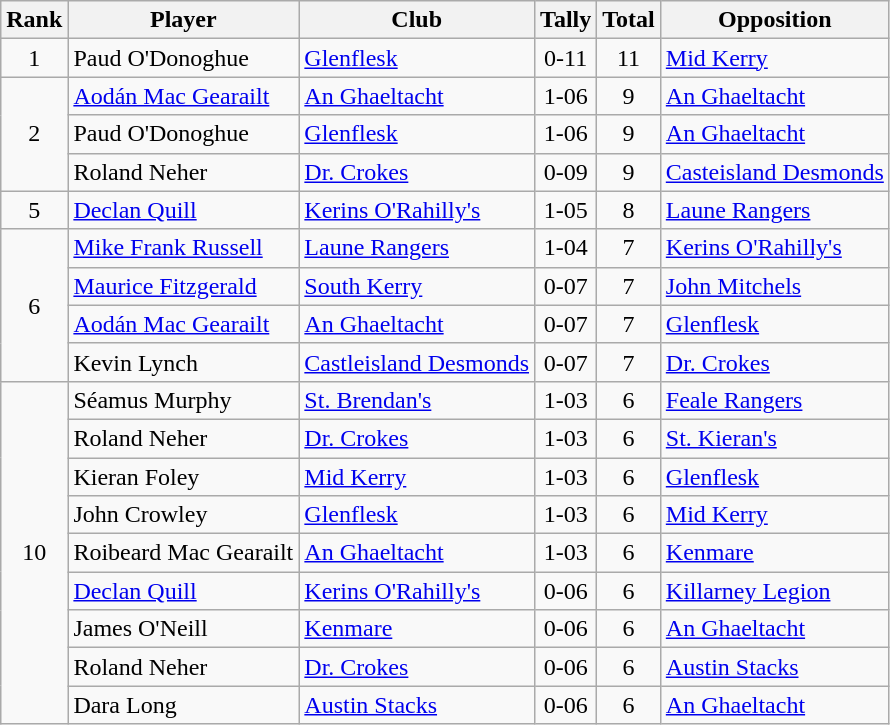<table class="wikitable">
<tr>
<th>Rank</th>
<th>Player</th>
<th>Club</th>
<th>Tally</th>
<th>Total</th>
<th>Opposition</th>
</tr>
<tr>
<td rowspan="1" style="text-align:center;">1</td>
<td>Paud O'Donoghue</td>
<td><a href='#'>Glenflesk</a></td>
<td align=center>0-11</td>
<td align=center>11</td>
<td><a href='#'>Mid Kerry</a></td>
</tr>
<tr>
<td rowspan="3" style="text-align:center;">2</td>
<td><a href='#'>Aodán Mac Gearailt</a></td>
<td><a href='#'>An Ghaeltacht</a></td>
<td align=center>1-06</td>
<td align=center>9</td>
<td><a href='#'>An Ghaeltacht</a></td>
</tr>
<tr>
<td>Paud O'Donoghue</td>
<td><a href='#'>Glenflesk</a></td>
<td align=center>1-06</td>
<td align=center>9</td>
<td><a href='#'>An Ghaeltacht</a></td>
</tr>
<tr>
<td>Roland Neher</td>
<td><a href='#'>Dr. Crokes</a></td>
<td align=center>0-09</td>
<td align=center>9</td>
<td><a href='#'>Casteisland Desmonds</a></td>
</tr>
<tr>
<td rowspan="1" style="text-align:center;">5</td>
<td><a href='#'>Declan Quill</a></td>
<td><a href='#'>Kerins O'Rahilly's</a></td>
<td align=center>1-05</td>
<td align=center>8</td>
<td><a href='#'>Laune Rangers</a></td>
</tr>
<tr>
<td rowspan="4" style="text-align:center;">6</td>
<td><a href='#'>Mike Frank Russell</a></td>
<td><a href='#'>Laune Rangers</a></td>
<td align=center>1-04</td>
<td align=center>7</td>
<td><a href='#'>Kerins O'Rahilly's</a></td>
</tr>
<tr>
<td><a href='#'>Maurice Fitzgerald</a></td>
<td><a href='#'>South Kerry</a></td>
<td align=center>0-07</td>
<td align=center>7</td>
<td><a href='#'>John Mitchels</a></td>
</tr>
<tr>
<td><a href='#'>Aodán Mac Gearailt</a></td>
<td><a href='#'>An Ghaeltacht</a></td>
<td align=center>0-07</td>
<td align=center>7</td>
<td><a href='#'>Glenflesk</a></td>
</tr>
<tr>
<td>Kevin Lynch</td>
<td><a href='#'>Castleisland Desmonds</a></td>
<td align=center>0-07</td>
<td align=center>7</td>
<td><a href='#'>Dr. Crokes</a></td>
</tr>
<tr>
<td rowspan="9" style="text-align:center;">10</td>
<td>Séamus Murphy</td>
<td><a href='#'>St. Brendan's</a></td>
<td align=center>1-03</td>
<td align=center>6</td>
<td><a href='#'>Feale Rangers</a></td>
</tr>
<tr>
<td>Roland Neher</td>
<td><a href='#'>Dr. Crokes</a></td>
<td align=center>1-03</td>
<td align=center>6</td>
<td><a href='#'>St. Kieran's</a></td>
</tr>
<tr>
<td>Kieran Foley</td>
<td><a href='#'>Mid Kerry</a></td>
<td align=center>1-03</td>
<td align=center>6</td>
<td><a href='#'>Glenflesk</a></td>
</tr>
<tr>
<td>John Crowley</td>
<td><a href='#'>Glenflesk</a></td>
<td align=center>1-03</td>
<td align=center>6</td>
<td><a href='#'>Mid Kerry</a></td>
</tr>
<tr>
<td>Roibeard Mac Gearailt</td>
<td><a href='#'>An Ghaeltacht</a></td>
<td align=center>1-03</td>
<td align=center>6</td>
<td><a href='#'>Kenmare</a></td>
</tr>
<tr>
<td><a href='#'>Declan Quill</a></td>
<td><a href='#'>Kerins O'Rahilly's</a></td>
<td align=center>0-06</td>
<td align=center>6</td>
<td><a href='#'>Killarney Legion</a></td>
</tr>
<tr>
<td>James O'Neill</td>
<td><a href='#'>Kenmare</a></td>
<td align=center>0-06</td>
<td align=center>6</td>
<td><a href='#'>An Ghaeltacht</a></td>
</tr>
<tr>
<td>Roland Neher</td>
<td><a href='#'>Dr. Crokes</a></td>
<td align=center>0-06</td>
<td align=center>6</td>
<td><a href='#'>Austin Stacks</a></td>
</tr>
<tr>
<td>Dara Long</td>
<td><a href='#'>Austin Stacks</a></td>
<td align=center>0-06</td>
<td align=center>6</td>
<td><a href='#'>An Ghaeltacht</a></td>
</tr>
</table>
